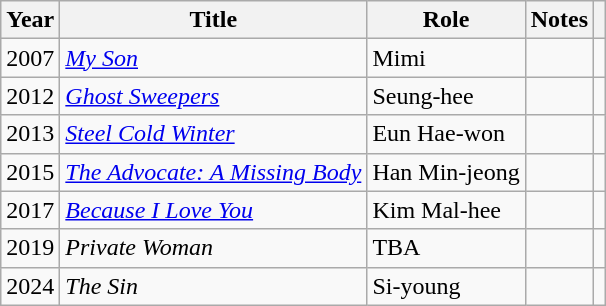<table class="wikitable sortable">
<tr>
<th>Year</th>
<th>Title</th>
<th>Role</th>
<th>Notes</th>
<th></th>
</tr>
<tr>
<td>2007</td>
<td><em><a href='#'>My Son</a></em></td>
<td>Mimi</td>
<td></td>
<td></td>
</tr>
<tr>
<td>2012</td>
<td><em><a href='#'>Ghost Sweepers</a></em></td>
<td>Seung-hee</td>
<td></td>
<td></td>
</tr>
<tr>
<td>2013</td>
<td><em><a href='#'>Steel Cold Winter</a></em></td>
<td>Eun Hae-won</td>
<td></td>
<td></td>
</tr>
<tr>
<td>2015</td>
<td><em><a href='#'>The Advocate: A Missing Body</a></em></td>
<td>Han Min-jeong</td>
<td></td>
<td></td>
</tr>
<tr>
<td>2017</td>
<td><em><a href='#'>Because I Love You</a></em></td>
<td>Kim Mal-hee</td>
<td></td>
<td></td>
</tr>
<tr>
<td>2019</td>
<td><em>Private Woman</em></td>
<td>TBA</td>
<td></td>
<td></td>
</tr>
<tr>
<td>2024</td>
<td><em>The Sin</em></td>
<td>Si-young</td>
<td></td>
<td></td>
</tr>
</table>
